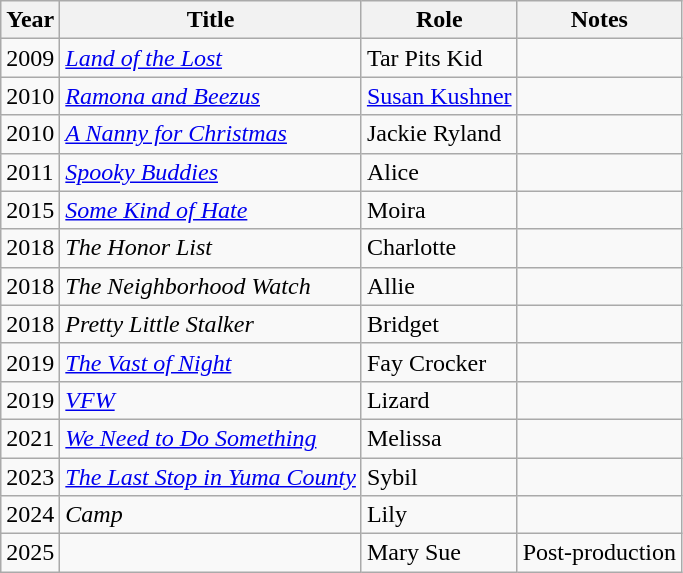<table class="wikitable sortable">
<tr>
<th>Year</th>
<th>Title</th>
<th>Role</th>
<th class="unsortable">Notes</th>
</tr>
<tr>
<td>2009</td>
<td><em><a href='#'>Land of the Lost</a></em></td>
<td>Tar Pits Kid</td>
<td></td>
</tr>
<tr>
<td>2010</td>
<td><em><a href='#'>Ramona and Beezus</a></em></td>
<td><a href='#'>Susan Kushner</a></td>
<td></td>
</tr>
<tr>
<td>2010</td>
<td><em><a href='#'>A Nanny for Christmas</a></em></td>
<td>Jackie Ryland</td>
<td></td>
</tr>
<tr>
<td>2011</td>
<td><em><a href='#'>Spooky Buddies</a></em></td>
<td>Alice</td>
<td></td>
</tr>
<tr>
<td>2015</td>
<td><em><a href='#'>Some Kind of Hate</a></em></td>
<td>Moira</td>
<td></td>
</tr>
<tr>
<td>2018</td>
<td><em>The Honor List </em></td>
<td>Charlotte</td>
<td></td>
</tr>
<tr>
<td>2018</td>
<td><em>The Neighborhood Watch</em></td>
<td>Allie</td>
<td></td>
</tr>
<tr>
<td>2018</td>
<td><em>Pretty Little Stalker</em></td>
<td>Bridget</td>
<td></td>
</tr>
<tr>
<td>2019</td>
<td><em><a href='#'>The Vast of Night</a></em></td>
<td>Fay Crocker</td>
<td></td>
</tr>
<tr>
<td>2019</td>
<td><em><a href='#'>VFW</a></em></td>
<td>Lizard</td>
<td></td>
</tr>
<tr>
<td>2021</td>
<td><em><a href='#'>We Need to Do Something</a></em></td>
<td>Melissa</td>
<td></td>
</tr>
<tr>
<td>2023</td>
<td><em><a href='#'>The Last Stop in Yuma County</a></em></td>
<td>Sybil</td>
<td></td>
</tr>
<tr>
<td>2024</td>
<td><em>Camp</em></td>
<td>Lily</td>
<td></td>
</tr>
<tr>
<td>2025</td>
<td></td>
<td>Mary Sue</td>
<td>Post-production</td>
</tr>
</table>
